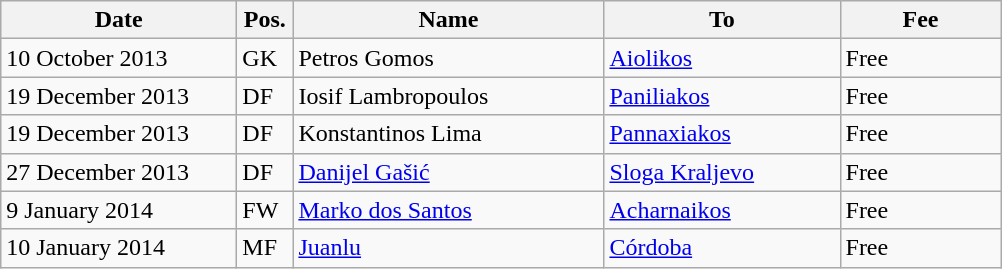<table class="wikitable">
<tr>
<th width="150px">Date</th>
<th width="30px">Pos.</th>
<th width="200px">Name</th>
<th width="150px">To</th>
<th width="100px">Fee</th>
</tr>
<tr>
<td>10 October 2013</td>
<td>GK</td>
<td> Petros Gomos</td>
<td><a href='#'>Aiolikos</a></td>
<td>Free</td>
</tr>
<tr>
<td>19 December 2013</td>
<td>DF</td>
<td> Iosif Lambropoulos</td>
<td><a href='#'>Paniliakos</a></td>
<td>Free</td>
</tr>
<tr>
<td>19 December 2013</td>
<td>DF</td>
<td> Konstantinos Lima</td>
<td><a href='#'>Pannaxiakos</a></td>
<td>Free</td>
</tr>
<tr>
<td>27 December 2013</td>
<td>DF</td>
<td> <a href='#'>Danijel Gašić</a></td>
<td><a href='#'>Sloga Kraljevo</a></td>
<td>Free</td>
</tr>
<tr>
<td>9 January 2014</td>
<td>FW</td>
<td> <a href='#'>Marko dos Santos</a></td>
<td><a href='#'>Acharnaikos</a></td>
<td>Free</td>
</tr>
<tr>
<td>10 January 2014</td>
<td>MF</td>
<td> <a href='#'>Juanlu</a></td>
<td><a href='#'>Córdoba</a></td>
<td>Free</td>
</tr>
</table>
